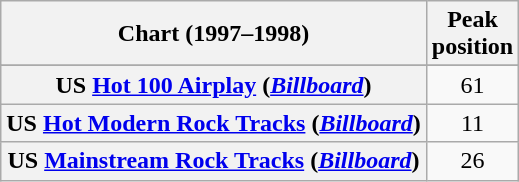<table class="wikitable sortable plainrowheaders" style="text-align:center">
<tr>
<th scope="col">Chart (1997–1998)</th>
<th scope="col">Peak<br>position</th>
</tr>
<tr>
</tr>
<tr>
</tr>
<tr>
<th scope="row">US <a href='#'>Hot 100 Airplay</a> (<em><a href='#'>Billboard</a></em>)</th>
<td>61</td>
</tr>
<tr>
<th scope="row">US <a href='#'>Hot Modern Rock Tracks</a> (<em><a href='#'>Billboard</a></em>)</th>
<td>11</td>
</tr>
<tr>
<th scope="row">US <a href='#'>Mainstream Rock Tracks</a> (<em><a href='#'>Billboard</a></em>)</th>
<td>26</td>
</tr>
</table>
